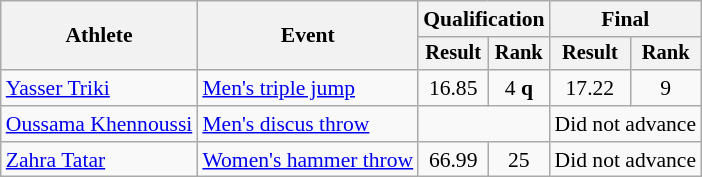<table class=wikitable style="font-size:90%">
<tr>
<th rowspan="2">Athlete</th>
<th rowspan="2">Event</th>
<th colspan="2">Qualification</th>
<th colspan="2">Final</th>
</tr>
<tr style="font-size:95%">
<th>Result</th>
<th>Rank</th>
<th>Result</th>
<th>Rank</th>
</tr>
<tr align=center>
<td align=left><a href='#'>Yasser Triki</a></td>
<td align=left><a href='#'>Men's triple jump</a></td>
<td>16.85</td>
<td>4 <strong>q</strong></td>
<td>17.22</td>
<td>9</td>
</tr>
<tr align=center>
<td align=left><a href='#'>Oussama Khennoussi</a></td>
<td align=left><a href='#'>Men's discus throw</a></td>
<td colspan=2></td>
<td colspan=2>Did not advance</td>
</tr>
<tr align=center>
<td align=left><a href='#'>Zahra Tatar</a></td>
<td align=left><a href='#'>Women's hammer throw</a></td>
<td>66.99</td>
<td>25</td>
<td colspan=2>Did not advance</td>
</tr>
</table>
